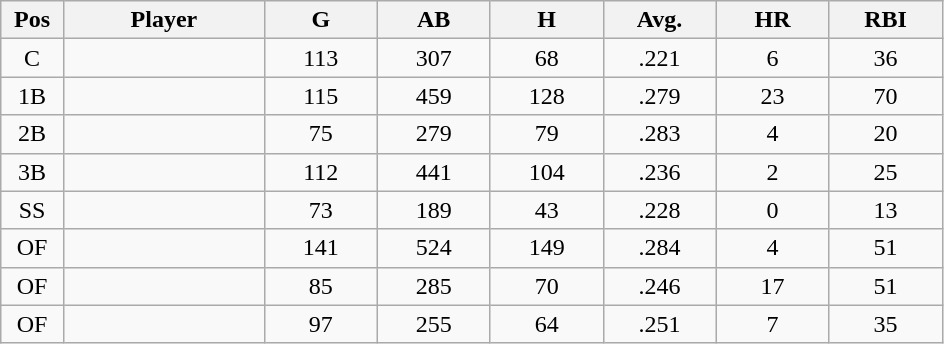<table class="wikitable sortable">
<tr>
<th bgcolor="#DDDDFF" width="5%">Pos</th>
<th bgcolor="#DDDDFF" width="16%">Player</th>
<th bgcolor="#DDDDFF" width="9%">G</th>
<th bgcolor="#DDDDFF" width="9%">AB</th>
<th bgcolor="#DDDDFF" width="9%">H</th>
<th bgcolor="#DDDDFF" width="9%">Avg.</th>
<th bgcolor="#DDDDFF" width="9%">HR</th>
<th bgcolor="#DDDDFF" width="9%">RBI</th>
</tr>
<tr align="center">
<td>C</td>
<td></td>
<td>113</td>
<td>307</td>
<td>68</td>
<td>.221</td>
<td>6</td>
<td>36</td>
</tr>
<tr align="center">
<td>1B</td>
<td></td>
<td>115</td>
<td>459</td>
<td>128</td>
<td>.279</td>
<td>23</td>
<td>70</td>
</tr>
<tr align="center">
<td>2B</td>
<td></td>
<td>75</td>
<td>279</td>
<td>79</td>
<td>.283</td>
<td>4</td>
<td>20</td>
</tr>
<tr align="center">
<td>3B</td>
<td></td>
<td>112</td>
<td>441</td>
<td>104</td>
<td>.236</td>
<td>2</td>
<td>25</td>
</tr>
<tr align="center">
<td>SS</td>
<td></td>
<td>73</td>
<td>189</td>
<td>43</td>
<td>.228</td>
<td>0</td>
<td>13</td>
</tr>
<tr align="center">
<td>OF</td>
<td></td>
<td>141</td>
<td>524</td>
<td>149</td>
<td>.284</td>
<td>4</td>
<td>51</td>
</tr>
<tr align="center">
<td>OF</td>
<td></td>
<td>85</td>
<td>285</td>
<td>70</td>
<td>.246</td>
<td>17</td>
<td>51</td>
</tr>
<tr align="center">
<td>OF</td>
<td></td>
<td>97</td>
<td>255</td>
<td>64</td>
<td>.251</td>
<td>7</td>
<td>35</td>
</tr>
</table>
